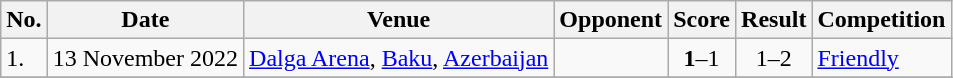<table class="wikitable">
<tr>
<th>No.</th>
<th>Date</th>
<th>Venue</th>
<th>Opponent</th>
<th>Score</th>
<th>Result</th>
<th>Competition</th>
</tr>
<tr>
<td>1.</td>
<td>13 November 2022</td>
<td><a href='#'>Dalga Arena</a>, <a href='#'>Baku</a>, <a href='#'>Azerbaijan</a></td>
<td></td>
<td align=center><strong>1</strong>–1</td>
<td align=center>1–2</td>
<td><a href='#'>Friendly</a></td>
</tr>
<tr>
</tr>
</table>
